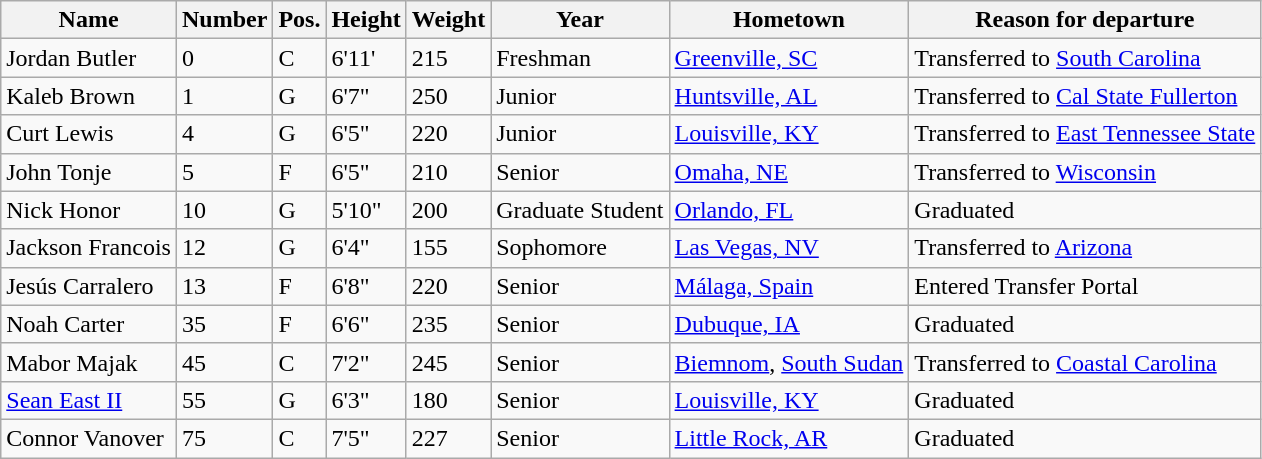<table class="wikitable sortable" border="1">
<tr>
<th>Name</th>
<th>Number</th>
<th>Pos.</th>
<th>Height</th>
<th>Weight</th>
<th>Year</th>
<th>Hometown</th>
<th class="unsortable">Reason for departure</th>
</tr>
<tr>
<td>Jordan Butler</td>
<td>0</td>
<td>C</td>
<td>6'11'</td>
<td>215</td>
<td>Freshman</td>
<td><a href='#'>Greenville, SC</a></td>
<td>Transferred to <a href='#'>South Carolina</a></td>
</tr>
<tr>
<td>Kaleb Brown</td>
<td>1</td>
<td>G</td>
<td>6'7"</td>
<td>250</td>
<td>Junior</td>
<td><a href='#'>Huntsville, AL</a></td>
<td>Transferred to <a href='#'>Cal State Fullerton</a></td>
</tr>
<tr>
<td>Curt Lewis</td>
<td>4</td>
<td>G</td>
<td>6'5"</td>
<td>220</td>
<td>Junior</td>
<td><a href='#'>Louisville, KY</a></td>
<td>Transferred to <a href='#'>East Tennessee State</a></td>
</tr>
<tr>
<td>John Tonje</td>
<td>5</td>
<td>F</td>
<td>6'5"</td>
<td>210</td>
<td>Senior</td>
<td><a href='#'>Omaha, NE</a></td>
<td>Transferred to <a href='#'>Wisconsin</a></td>
</tr>
<tr>
<td>Nick Honor</td>
<td>10</td>
<td>G</td>
<td>5'10"</td>
<td>200</td>
<td>Graduate Student</td>
<td><a href='#'>Orlando, FL</a></td>
<td>Graduated</td>
</tr>
<tr>
<td>Jackson Francois</td>
<td>12</td>
<td>G</td>
<td>6'4"</td>
<td>155</td>
<td>Sophomore</td>
<td><a href='#'>Las Vegas, NV</a></td>
<td>Transferred to <a href='#'>Arizona</a></td>
</tr>
<tr>
<td>Jesús Carralero</td>
<td>13</td>
<td>F</td>
<td>6'8"</td>
<td>220</td>
<td>Senior</td>
<td><a href='#'>Málaga, Spain</a></td>
<td>Entered Transfer Portal</td>
</tr>
<tr>
<td>Noah Carter</td>
<td>35</td>
<td>F</td>
<td>6'6"</td>
<td>235</td>
<td>Senior</td>
<td><a href='#'>Dubuque, IA</a></td>
<td>Graduated</td>
</tr>
<tr>
<td>Mabor Majak</td>
<td>45</td>
<td>C</td>
<td>7'2"</td>
<td>245</td>
<td>Senior</td>
<td><a href='#'>Biemnom</a>, <a href='#'>South Sudan</a></td>
<td>Transferred to <a href='#'>Coastal Carolina</a></td>
</tr>
<tr>
<td><a href='#'>Sean East II</a></td>
<td>55</td>
<td>G</td>
<td>6'3"</td>
<td>180</td>
<td>Senior</td>
<td><a href='#'>Louisville, KY</a></td>
<td>Graduated</td>
</tr>
<tr>
<td>Connor Vanover</td>
<td>75</td>
<td>C</td>
<td>7'5"</td>
<td>227</td>
<td>Senior</td>
<td><a href='#'>Little Rock, AR</a></td>
<td>Graduated</td>
</tr>
</table>
